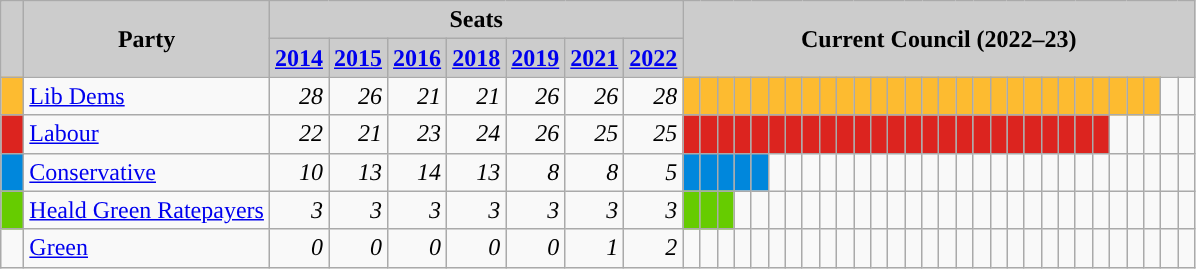<table class="wikitable">
<tr>
<th style="background:#ccc" rowspan="2">  </th>
<th style="background:#ccc" rowspan="2">Party</th>
<th style="background:#ccc" colspan="7">Seats</th>
<th style="background:#ccc" colspan="63" rowspan="2">Current Council (2022–23)</th>
</tr>
<tr>
<th style="background:#ccc"><a href='#'>2014</a></th>
<th style="background:#ccc"><a href='#'>2015</a></th>
<th style="background:#ccc"><a href='#'>2016</a></th>
<th style="background:#ccc"><a href='#'>2018</a></th>
<th style="background:#ccc"><a href='#'>2019</a></th>
<th style="background:#ccc"><a href='#'>2021</a></th>
<th style="background:#ccc"><a href='#'>2022</a></th>
</tr>
<tr>
<td style="background:#FDBB30"> </td>
<td><a href='#'>Lib Dems</a></td>
<td style="text-align: right"><em>28</em></td>
<td style="text-align: right"><em>26</em></td>
<td style="text-align: right"><em>21</em></td>
<td style="text-align: right"><em>21</em></td>
<td style="text-align: right"><em>26</em></td>
<td style="text-align: right"><em>26</em></td>
<td style="text-align: right"><em>28</em></td>
<td style="background:#FDBB30"> </td>
<td style="background:#FDBB30"> </td>
<td style="background:#FDBB30"> </td>
<td style="background:#FDBB30"> </td>
<td style="background:#FDBB30"> </td>
<td style="background:#FDBB30"> </td>
<td style="background:#FDBB30"> </td>
<td style="background:#FDBB30"> </td>
<td style="background:#FDBB30"> </td>
<td style="background:#FDBB30"> </td>
<td style="background:#FDBB30"> </td>
<td style="background:#FDBB30"> </td>
<td style="background:#FDBB30"> </td>
<td style="background:#FDBB30"> </td>
<td style="background:#FDBB30"> </td>
<td style="background:#FDBB30"> </td>
<td style="background:#FDBB30"> </td>
<td style="background:#FDBB30"> </td>
<td style="background:#FDBB30"> </td>
<td style="background:#FDBB30"> </td>
<td style="background:#FDBB30"> </td>
<td style="background:#FDBB30"> </td>
<td style="background:#FDBB30"> </td>
<td style="background:#FDBB30"> </td>
<td style="background:#FDBB30"> </td>
<td style="background:#FDBB30"> </td>
<td style="background:#FDBB30"> </td>
<td style="background:#FDBB30"> </td>
<td> </td>
<td> </td>
</tr>
<tr>
<td style="background:#DC241F"> </td>
<td><a href='#'>Labour</a></td>
<td style="text-align: right"><em>22</em></td>
<td style="text-align: right"><em>21</em></td>
<td style="text-align: right"><em>23</em></td>
<td style="text-align: right"><em>24</em></td>
<td style="text-align: right"><em>26</em></td>
<td style="text-align: right"><em>25</em></td>
<td style="text-align: right"><em>25</em></td>
<td style="background:#DC241F"> </td>
<td style="background:#DC241F"> </td>
<td style="background:#DC241F"> </td>
<td style="background:#DC241F"> </td>
<td style="background:#DC241F"> </td>
<td style="background:#DC241F"> </td>
<td style="background:#DC241F"> </td>
<td style="background:#DC241F"> </td>
<td style="background:#DC241F"> </td>
<td style="background:#DC241F"> </td>
<td style="background:#DC241F"> </td>
<td style="background:#DC241F"> </td>
<td style="background:#DC241F"> </td>
<td style="background:#DC241F"> </td>
<td style="background:#DC241F"> </td>
<td style="background:#DC241F"> </td>
<td style="background:#DC241F"> </td>
<td style="background:#DC241F"> </td>
<td style="background:#DC241F"> </td>
<td style="background:#DC241F"> </td>
<td style="background:#DC241F"> </td>
<td style="background:#DC241F"> </td>
<td style="background:#DC241F"> </td>
<td style="background:#DC241F"> </td>
<td style="background:#DC241F"> </td>
<td> </td>
<td> </td>
<td> </td>
<td> </td>
<td> </td>
</tr>
<tr>
<td style="background:#0087DC"> </td>
<td><a href='#'>Conservative</a></td>
<td style="text-align: right"><em>10</em></td>
<td style="text-align: right"><em>13</em></td>
<td style="text-align: right"><em>14</em></td>
<td style="text-align: right"><em>13</em></td>
<td style="text-align: right"><em>8</em></td>
<td style="text-align: right"><em>8</em></td>
<td style="text-align: right"><em>5</em></td>
<td style="background:#0087DC"> </td>
<td style="background:#0087DC"> </td>
<td style="background:#0087DC"> </td>
<td style="background:#0087DC"> </td>
<td style="background:#0087DC"> </td>
<td> </td>
<td> </td>
<td> </td>
<td> </td>
<td> </td>
<td> </td>
<td> </td>
<td> </td>
<td> </td>
<td> </td>
<td> </td>
<td> </td>
<td> </td>
<td> </td>
<td> </td>
<td> </td>
<td> </td>
<td> </td>
<td> </td>
<td> </td>
<td> </td>
<td> </td>
<td> </td>
<td> </td>
<td> </td>
</tr>
<tr>
<td style="background:#66CC00"> </td>
<td><a href='#'>Heald Green Ratepayers</a></td>
<td style="text-align: right"><em>3</em></td>
<td style="text-align: right"><em>3</em></td>
<td style="text-align: right"><em>3</em></td>
<td style="text-align: right"><em>3</em></td>
<td style="text-align: right"><em>3</em></td>
<td style="text-align: right"><em>3</em></td>
<td style="text-align: right"><em>3</em></td>
<td style="background:#66CC00"> </td>
<td style="background:#66CC00"> </td>
<td style="background:#66CC00"> </td>
<td> </td>
<td> </td>
<td> </td>
<td> </td>
<td> </td>
<td> </td>
<td> </td>
<td> </td>
<td> </td>
<td> </td>
<td> </td>
<td> </td>
<td> </td>
<td> </td>
<td> </td>
<td> </td>
<td> </td>
<td> </td>
<td> </td>
<td> </td>
<td> </td>
<td> </td>
<td> </td>
<td> </td>
<td> </td>
<td> </td>
<td> </td>
</tr>
<tr>
<td style="background:"> </td>
<td><a href='#'>Green</a></td>
<td style="text-align: right"><em>0</em></td>
<td style="text-align: right"><em>0</em></td>
<td style="text-align: right"><em>0</em></td>
<td style="text-align: right"><em>0</em></td>
<td style="text-align: right"><em>0</em></td>
<td style="text-align: right"><em>1</em></td>
<td style="text-align: right"><em>2</em></td>
<td style="background:"> </td>
<td style="background:"> </td>
<td> </td>
<td> </td>
<td> </td>
<td> </td>
<td> </td>
<td> </td>
<td> </td>
<td> </td>
<td> </td>
<td> </td>
<td> </td>
<td> </td>
<td> </td>
<td> </td>
<td> </td>
<td> </td>
<td> </td>
<td> </td>
<td> </td>
<td> </td>
<td> </td>
<td> </td>
<td> </td>
<td> </td>
<td> </td>
<td> </td>
<td> </td>
<td> </td>
</tr>
</table>
